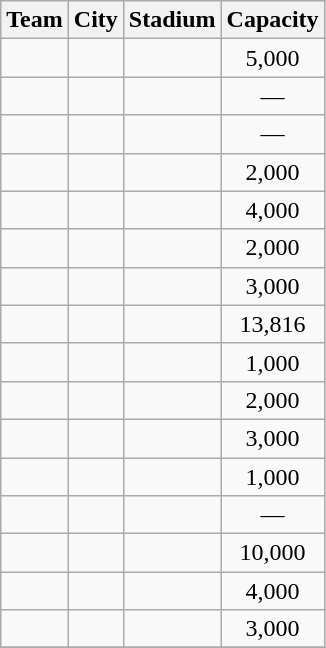<table class="wikitable sortable">
<tr>
<th>Team</th>
<th>City</th>
<th>Stadium</th>
<th>Capacity</th>
</tr>
<tr>
<td></td>
<td></td>
<td></td>
<td style="text-align:center;">5,000</td>
</tr>
<tr>
<td></td>
<td></td>
<td></td>
<td style="text-align:center;">—</td>
</tr>
<tr>
<td></td>
<td></td>
<td></td>
<td style="text-align:center;">—</td>
</tr>
<tr>
<td></td>
<td></td>
<td></td>
<td style="text-align:center;">2,000</td>
</tr>
<tr>
<td></td>
<td></td>
<td></td>
<td style="text-align:center;">4,000</td>
</tr>
<tr>
<td></td>
<td></td>
<td></td>
<td style="text-align:center;">2,000</td>
</tr>
<tr>
<td></td>
<td></td>
<td></td>
<td style="text-align:center;">3,000</td>
</tr>
<tr>
<td></td>
<td></td>
<td></td>
<td style="text-align:center;">13,816</td>
</tr>
<tr>
<td></td>
<td></td>
<td></td>
<td style="text-align:center;">1,000</td>
</tr>
<tr>
<td></td>
<td></td>
<td></td>
<td style="text-align:center;">2,000</td>
</tr>
<tr>
<td></td>
<td></td>
<td></td>
<td style="text-align:center;">3,000</td>
</tr>
<tr>
<td></td>
<td></td>
<td></td>
<td style="text-align:center;">1,000</td>
</tr>
<tr>
<td></td>
<td></td>
<td></td>
<td style="text-align:center;">—</td>
</tr>
<tr>
<td></td>
<td></td>
<td></td>
<td style="text-align:center;">10,000</td>
</tr>
<tr>
<td></td>
<td></td>
<td></td>
<td style="text-align:center;">4,000</td>
</tr>
<tr>
<td></td>
<td></td>
<td></td>
<td style="text-align:center;">3,000</td>
</tr>
<tr>
</tr>
</table>
